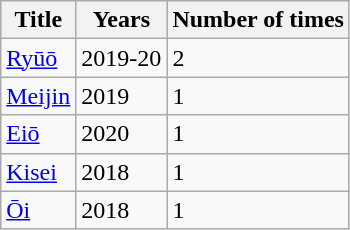<table class="wikitable">
<tr>
<th>Title</th>
<th>Years</th>
<th>Number of times</th>
</tr>
<tr>
<td><a href='#'>Ryūō</a></td>
<td>2019-20</td>
<td>2</td>
</tr>
<tr>
<td><a href='#'>Meijin</a></td>
<td>2019</td>
<td>1</td>
</tr>
<tr>
<td><a href='#'>Eiō</a></td>
<td>2020</td>
<td>1</td>
</tr>
<tr>
<td><a href='#'>Kisei</a></td>
<td>2018</td>
<td>1</td>
</tr>
<tr>
<td><a href='#'>Ōi</a></td>
<td>2018</td>
<td>1</td>
</tr>
</table>
